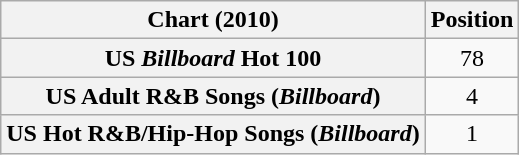<table class="wikitable sortable plainrowheaders" style="text-align:center;">
<tr>
<th scope="col">Chart (2010)</th>
<th scope="col">Position</th>
</tr>
<tr>
<th scope="row">US <em>Billboard</em> Hot 100</th>
<td>78</td>
</tr>
<tr>
<th scope="row">US Adult R&B Songs (<em>Billboard</em>)</th>
<td>4</td>
</tr>
<tr>
<th scope="row">US Hot R&B/Hip-Hop Songs (<em>Billboard</em>)</th>
<td>1</td>
</tr>
</table>
